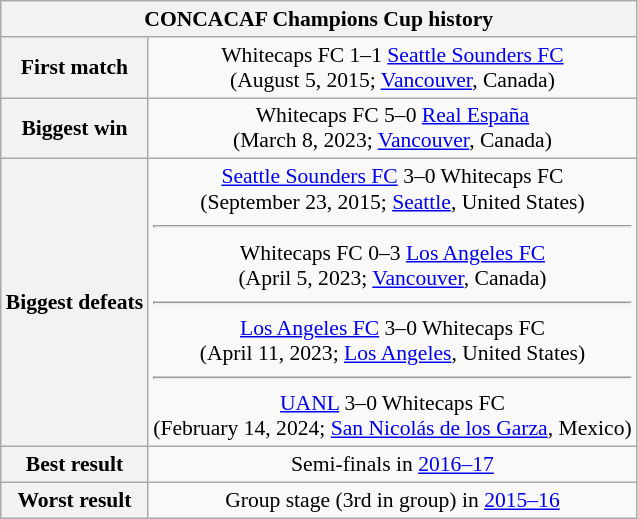<table class="wikitable collapsible collapsed" style="text-align: center;font-size:90%;">
<tr>
<th colspan="2">CONCACAF Champions Cup history</th>
</tr>
<tr>
<th>First match</th>
<td> Whitecaps FC 1–1 <a href='#'>Seattle Sounders FC</a>  <br> (August 5, 2015; <a href='#'>Vancouver</a>, Canada)</td>
</tr>
<tr>
<th>Biggest win</th>
<td> Whitecaps FC 5–0 <a href='#'>Real España</a>  <br> (March 8, 2023; <a href='#'>Vancouver</a>, Canada)</td>
</tr>
<tr>
<th>Biggest defeats</th>
<td> <a href='#'>Seattle Sounders FC</a> 3–0 Whitecaps FC  <br> (September 23, 2015; <a href='#'>Seattle</a>, United States) <hr>  Whitecaps FC 0–3 <a href='#'>Los Angeles FC</a>  <br> (April 5, 2023; <a href='#'>Vancouver</a>, Canada) <hr>  <a href='#'>Los Angeles FC</a> 3–0 Whitecaps FC  <br> (April 11, 2023; <a href='#'>Los Angeles</a>, United States) <hr>  <a href='#'>UANL</a> 3–0 Whitecaps FC  <br> (February 14, 2024; <a href='#'>San Nicolás de los Garza</a>, Mexico)</td>
</tr>
<tr>
<th>Best result</th>
<td>Semi-finals in <a href='#'>2016–17</a></td>
</tr>
<tr>
<th>Worst result</th>
<td>Group stage (3rd in group) in <a href='#'>2015–16</a></td>
</tr>
</table>
